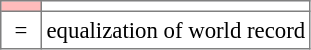<table bgcolor="#f7f8ff" cellpadding="3" cellspacing="0" border="1" style="font-size: 95%; border: gray solid 1px; border-collapse: collapse;text-align:center;">
<tr>
<td style="background: #FFBBBB;" width="20"></td>
<td bgcolor="#ffffff" align="left"></td>
</tr>
<tr>
<td style="background: #ffffff;" width="20">=</td>
<td bgcolor="#ffffff" align="left">equalization of world record</td>
</tr>
</table>
